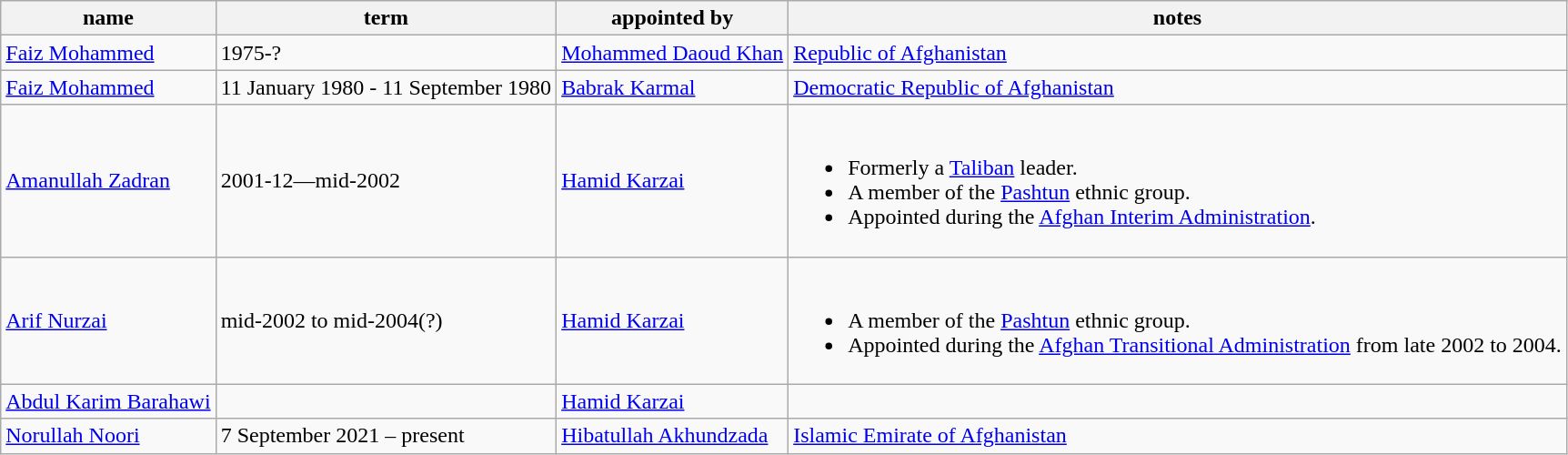<table class="wikitable sortable" border="1">
<tr>
<th><strong>name</strong></th>
<th><strong>term</strong></th>
<th><strong>appointed by</strong></th>
<th><strong>notes</strong></th>
</tr>
<tr>
<td><a href='#'>Faiz Mohammed</a></td>
<td>1975-?</td>
<td><a href='#'>Mohammed Daoud Khan</a></td>
<td><a href='#'>Republic of Afghanistan</a></td>
</tr>
<tr>
<td><a href='#'>Faiz Mohammed</a></td>
<td>11 January 1980 - 11 September 1980</td>
<td><a href='#'>Babrak Karmal</a></td>
<td><a href='#'>Democratic Republic of Afghanistan</a></td>
</tr>
<tr>
<td><a href='#'>Amanullah Zadran</a></td>
<td>2001-12—mid-2002</td>
<td><a href='#'>Hamid Karzai</a></td>
<td><br><ul><li>Formerly a <a href='#'>Taliban</a> leader.</li><li>A member of the <a href='#'>Pashtun</a> ethnic group.</li><li>Appointed during the <a href='#'>Afghan Interim Administration</a>.</li></ul></td>
</tr>
<tr>
<td><a href='#'>Arif Nurzai</a></td>
<td>mid-2002 to mid-2004(?)</td>
<td><a href='#'>Hamid Karzai</a></td>
<td><br><ul><li>A member of the <a href='#'>Pashtun</a> ethnic group.</li><li>Appointed during the <a href='#'>Afghan Transitional Administration</a> from late 2002 to 2004.</li></ul></td>
</tr>
<tr>
<td><a href='#'>Abdul Karim Barahawi</a></td>
<td></td>
<td><a href='#'>Hamid Karzai</a></td>
<td></td>
</tr>
<tr>
<td><a href='#'>Norullah Noori</a></td>
<td>7 September 2021 – present</td>
<td><a href='#'>Hibatullah Akhundzada</a></td>
<td><a href='#'>Islamic Emirate of Afghanistan</a></td>
</tr>
</table>
